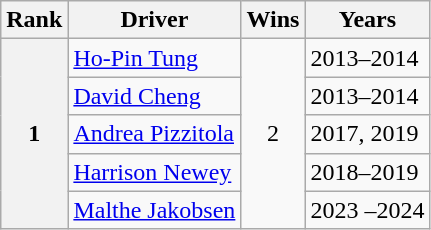<table class="wikitable">
<tr>
<th>Rank</th>
<th>Driver</th>
<th>Wins</th>
<th>Years</th>
</tr>
<tr>
<th rowspan="5">1</th>
<td> <a href='#'>Ho-Pin Tung</a></td>
<td rowspan="5" align="center">2</td>
<td>2013–2014</td>
</tr>
<tr>
<td> <a href='#'>David Cheng</a></td>
<td>2013–2014</td>
</tr>
<tr>
<td> <a href='#'>Andrea Pizzitola</a></td>
<td>2017, 2019</td>
</tr>
<tr>
<td> <a href='#'>Harrison Newey</a></td>
<td>2018–2019</td>
</tr>
<tr>
<td> <a href='#'>Malthe Jakobsen</a></td>
<td>2023 –2024 </td>
</tr>
</table>
